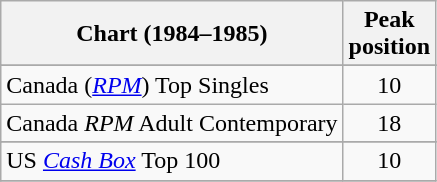<table class="wikitable sortable">
<tr>
<th>Chart (1984–1985)</th>
<th>Peak<br>position</th>
</tr>
<tr>
</tr>
<tr>
<td>Canada (<em><a href='#'>RPM</a></em>) Top Singles</td>
<td style="text-align:center;">10</td>
</tr>
<tr>
<td>Canada <em>RPM</em> Adult Contemporary</td>
<td style="text-align:center;">18</td>
</tr>
<tr>
</tr>
<tr>
</tr>
<tr>
</tr>
<tr>
</tr>
<tr>
</tr>
<tr>
</tr>
<tr>
</tr>
<tr>
</tr>
<tr>
</tr>
<tr>
</tr>
<tr>
<td>US <em><a href='#'>Cash Box</a></em> Top 100</td>
<td style="text-align:center;">10</td>
</tr>
<tr>
</tr>
</table>
